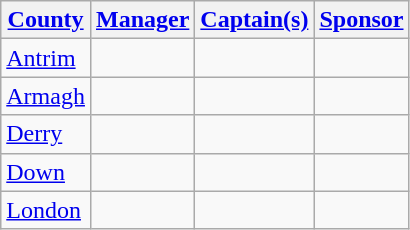<table class="wikitable">
<tr>
<th><a href='#'>County</a></th>
<th><a href='#'>Manager</a></th>
<th><a href='#'>Captain(s)</a></th>
<th><a href='#'>Sponsor</a></th>
</tr>
<tr>
<td style="text-align:left"> <a href='#'>Antrim</a></td>
<td></td>
<td></td>
<td></td>
</tr>
<tr>
<td style="text-align:left"> <a href='#'>Armagh</a></td>
<td></td>
<td></td>
<td></td>
</tr>
<tr>
<td style="text-align:left"> <a href='#'>Derry</a></td>
<td></td>
<td></td>
<td></td>
</tr>
<tr>
<td style="text-align:left"> <a href='#'>Down</a></td>
<td></td>
<td></td>
<td></td>
</tr>
<tr>
<td style="text-align:left"> <a href='#'>London</a></td>
<td></td>
<td></td>
<td></td>
</tr>
</table>
